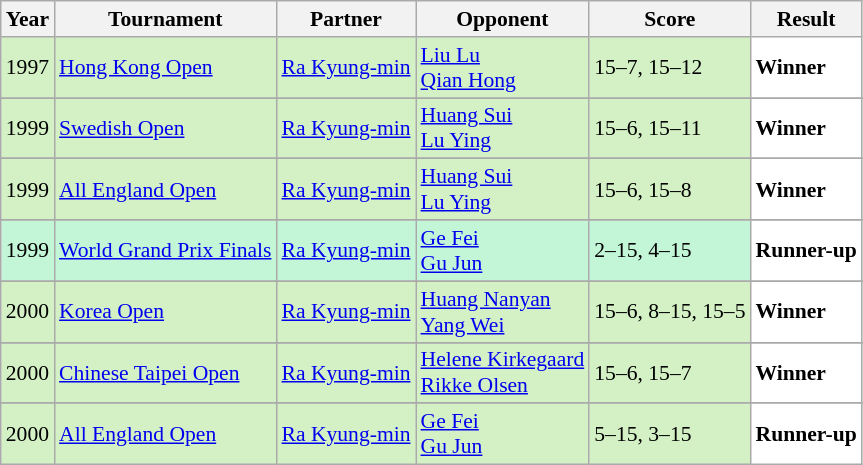<table class="sortable wikitable" style="font-size: 90%;">
<tr>
<th>Year</th>
<th>Tournament</th>
<th>Partner</th>
<th>Opponent</th>
<th>Score</th>
<th>Result</th>
</tr>
<tr style="background:#D4F1C5">
<td align="center">1997</td>
<td align="left"><a href='#'>Hong Kong Open</a></td>
<td align="left"> <a href='#'>Ra Kyung-min</a></td>
<td align="left"> <a href='#'>Liu Lu</a> <br>  <a href='#'>Qian Hong</a></td>
<td align="left">15–7, 15–12</td>
<td style="text-align:left; background:white"> <strong>Winner</strong></td>
</tr>
<tr>
</tr>
<tr style="background:#D4F1C5">
<td align="center">1999</td>
<td align="left"><a href='#'>Swedish Open</a></td>
<td align="left"> <a href='#'>Ra Kyung-min</a></td>
<td align="left"> <a href='#'>Huang Sui</a> <br>  <a href='#'>Lu Ying</a></td>
<td align="left">15–6, 15–11</td>
<td style="text-align:left; background:white"> <strong>Winner</strong></td>
</tr>
<tr>
</tr>
<tr style="background:#D4F1C5">
<td align="center">1999</td>
<td align="left"><a href='#'>All England Open</a></td>
<td align="left"> <a href='#'>Ra Kyung-min</a></td>
<td align="left"> <a href='#'>Huang Sui</a> <br>  <a href='#'>Lu Ying</a></td>
<td align="left">15–6, 15–8</td>
<td style="text-align:left; background:white"> <strong>Winner</strong></td>
</tr>
<tr>
</tr>
<tr style="background:#C3F6D7">
<td align="center">1999</td>
<td align="left"><a href='#'>World Grand Prix Finals</a></td>
<td align="left"> <a href='#'>Ra Kyung-min</a></td>
<td align="left"> <a href='#'>Ge Fei</a> <br>  <a href='#'>Gu Jun</a></td>
<td align="left">2–15, 4–15</td>
<td style="text-align:left; background:white"> <strong>Runner-up</strong></td>
</tr>
<tr>
</tr>
<tr style="background:#D4F1C5">
<td align="center">2000</td>
<td align="left"><a href='#'>Korea Open</a></td>
<td align="left"> <a href='#'>Ra Kyung-min</a></td>
<td align="left"> <a href='#'>Huang Nanyan</a> <br>  <a href='#'>Yang Wei</a></td>
<td align="left">15–6, 8–15, 15–5</td>
<td style="text-align:left; background:white"> <strong>Winner</strong></td>
</tr>
<tr>
</tr>
<tr style="background:#D4F1C5">
<td align="center">2000</td>
<td align="left"><a href='#'>Chinese Taipei Open</a></td>
<td align="left"> <a href='#'>Ra Kyung-min</a></td>
<td align="left"> <a href='#'>Helene Kirkegaard</a> <br>  <a href='#'>Rikke Olsen</a></td>
<td align="left">15–6, 15–7</td>
<td style="text-align:left; background:white"> <strong>Winner</strong></td>
</tr>
<tr>
</tr>
<tr style="background:#D4F1C5">
<td align="center">2000</td>
<td align="left"><a href='#'>All England Open</a></td>
<td align="left"> <a href='#'>Ra Kyung-min</a></td>
<td align="left"> <a href='#'>Ge Fei</a> <br>  <a href='#'>Gu Jun</a></td>
<td align="left">5–15, 3–15</td>
<td style="text-align:left; background:white"> <strong>Runner-up</strong></td>
</tr>
</table>
